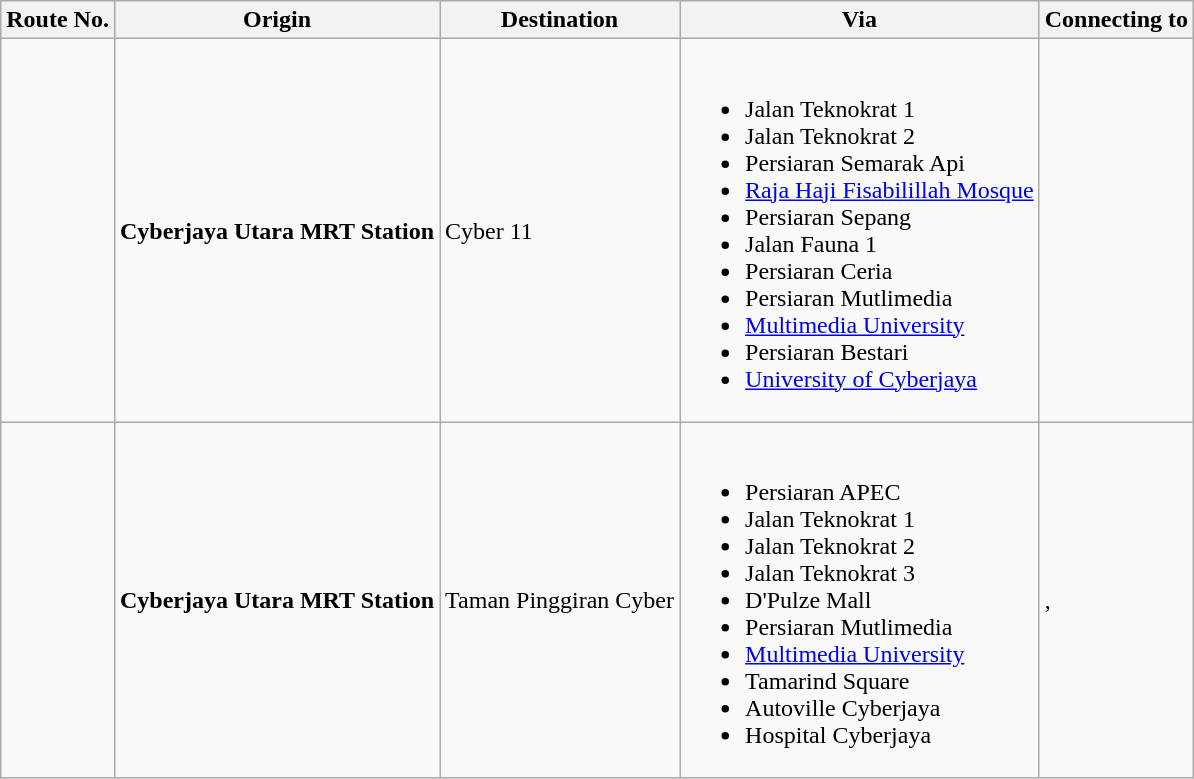<table class="wikitable">
<tr>
<th>Route No.</th>
<th>Origin</th>
<th>Destination</th>
<th>Via</th>
<th>Connecting to</th>
</tr>
<tr>
<td></td>
<td> <strong>Cyberjaya Utara MRT Station</strong></td>
<td>Cyber 11</td>
<td><br><ul><li>Jalan Teknokrat 1</li><li>Jalan Teknokrat 2</li><li>Persiaran Semarak Api</li><li><a href='#'>Raja Haji Fisabilillah Mosque</a></li><li>Persiaran Sepang</li><li>Jalan Fauna 1</li><li>Persiaran Ceria</li><li>Persiaran Mutlimedia</li><li><a href='#'>Multimedia University</a></li><li>Persiaran Bestari</li><li><a href='#'>University of Cyberjaya</a></li></ul></td>
<td>  </td>
</tr>
<tr>
<td></td>
<td> <strong>Cyberjaya Utara MRT Station</strong></td>
<td>Taman Pinggiran Cyber</td>
<td><br><ul><li>Persiaran APEC</li><li>Jalan Teknokrat 1</li><li>Jalan Teknokrat 2</li><li>Jalan Teknokrat 3</li><li>D'Pulze Mall</li><li>Persiaran Mutlimedia</li><li><a href='#'>Multimedia University</a></li><li>Tamarind Square</li><li>Autoville Cyberjaya</li><li>Hospital Cyberjaya</li></ul></td>
<td>  , </td>
</tr>
</table>
